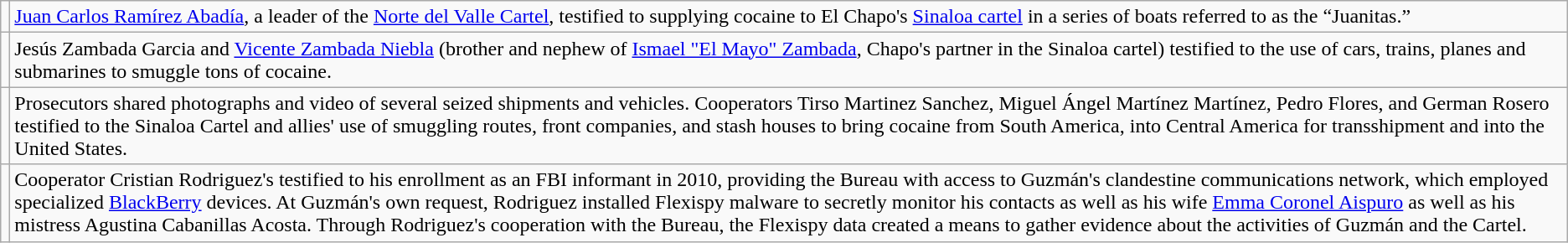<table class="wikitable">
<tr>
<td></td>
<td><a href='#'>Juan Carlos Ramírez Abadía</a>, a leader of the <a href='#'>Norte del Valle Cartel</a>, testified to supplying cocaine to El Chapo's <a href='#'>Sinaloa cartel</a> in a series of boats referred to as the “Juanitas.”</td>
</tr>
<tr>
<td></td>
<td>Jesús Zambada Garcia and <a href='#'>Vicente Zambada Niebla</a> (brother and nephew of <a href='#'>Ismael "El Mayo" Zambada</a>, Chapo's partner in the Sinaloa cartel) testified to the use of cars, trains, planes and submarines to smuggle tons of cocaine.</td>
</tr>
<tr>
<td></td>
<td>Prosecutors shared photographs and video of several seized shipments and vehicles. Cooperators Tirso Martinez Sanchez, Miguel Ángel Martínez Martínez, Pedro Flores, and German Rosero testified to the Sinaloa Cartel and allies' use of smuggling routes, front companies, and stash houses to bring cocaine from South America, into Central America for transshipment and into the United States.</td>
</tr>
<tr>
<td></td>
<td>Cooperator Cristian Rodriguez's testified to his enrollment as an FBI informant in 2010, providing the Bureau with access to Guzmán's clandestine communications network, which employed specialized <a href='#'>BlackBerry</a> devices. At Guzmán's own request, Rodriguez installed Flexispy malware to secretly monitor his contacts as well as his wife <a href='#'>Emma Coronel Aispuro</a> as well as his mistress Agustina Cabanillas Acosta. Through Rodriguez's cooperation with the Bureau, the Flexispy data created a means to gather evidence about the activities of Guzmán and the Cartel.</td>
</tr>
</table>
